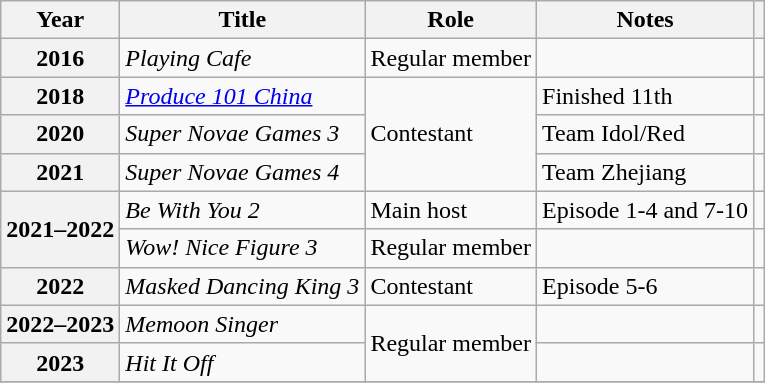<table class="wikitable sortable plainrowheaders">
<tr>
<th scope="col" rowspan="1">Year</th>
<th scope="col" colspan="1">Title</th>
<th scope="col" rowspan="1">Role</th>
<th scope="col" rowspan="1">Notes</th>
<th scope="col" rowspan="1" class="unsortable"></th>
</tr>
<tr>
<th scope=row>2016</th>
<td><em>Playing Cafe</em></td>
<td>Regular member</td>
<td></td>
<td style="text-align:center"></td>
</tr>
<tr>
<th scope=row>2018</th>
<td><em><a href='#'>Produce 101 China</a></em></td>
<td rowspan="3">Contestant</td>
<td>Finished 11th</td>
<td style="text-align:center"></td>
</tr>
<tr>
<th scope=row>2020</th>
<td><em>Super Novae Games 3</em></td>
<td>Team Idol/Red</td>
<td style="text-align:center"></td>
</tr>
<tr>
<th scope=row>2021</th>
<td><em>Super Novae Games 4</em></td>
<td>Team Zhejiang</td>
<td style="text-align:center"></td>
</tr>
<tr>
<th scope="row" rowspan="2">2021–2022</th>
<td><em>Be With You 2</em></td>
<td>Main host</td>
<td>Episode 1-4 and 7-10</td>
<td style="text-align:center"></td>
</tr>
<tr>
<td><em>Wow! Nice Figure 3</em></td>
<td>Regular member</td>
<td></td>
<td style="text-align:center"></td>
</tr>
<tr>
<th scope=row>2022</th>
<td><em>Masked Dancing King 3</em></td>
<td>Contestant</td>
<td>Episode 5-6</td>
<td style="text-align:center"></td>
</tr>
<tr>
<th scope="row">2022–2023</th>
<td><em>Memoon Singer</em></td>
<td rowspan="2">Regular member</td>
<td></td>
<td style="text-align:center"></td>
</tr>
<tr>
<th scope="row">2023</th>
<td><em>Hit It Off</em></td>
<td></td>
<td style="text-align:center"></td>
</tr>
<tr>
</tr>
</table>
